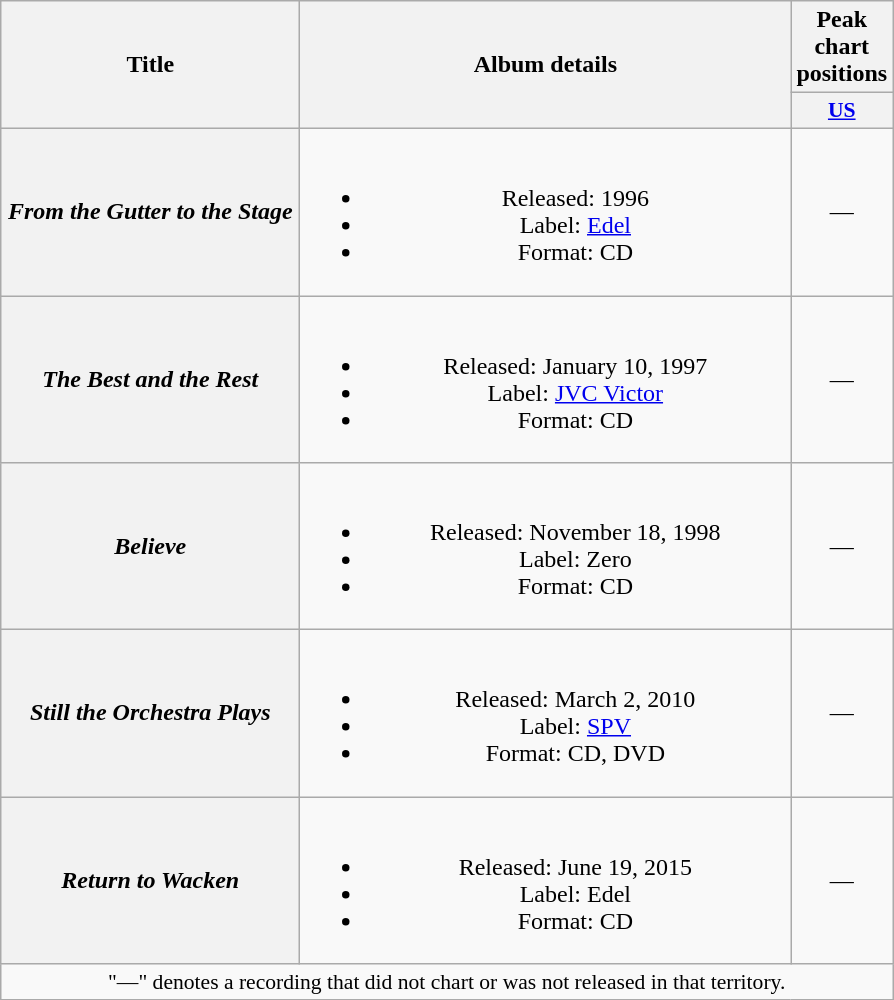<table class="wikitable plainrowheaders" style="text-align:center;">
<tr>
<th scope="col" rowspan="2" style="width:12em;">Title</th>
<th scope="col" rowspan="2" style="width:20em;">Album details</th>
<th scope="col" colspan="1">Peak chart positions</th>
</tr>
<tr>
<th scope="col" style="width:3em;font-size:90%;"><a href='#'>US</a><br></th>
</tr>
<tr>
<th scope="row"><em>From the Gutter to the Stage</em></th>
<td><br><ul><li>Released: 1996</li><li>Label: <a href='#'>Edel</a></li><li>Format: CD</li></ul></td>
<td>—</td>
</tr>
<tr>
<th scope="row"><em>The Best and the Rest</em></th>
<td><br><ul><li>Released: January 10, 1997</li><li>Label: <a href='#'>JVC Victor</a></li><li>Format: CD</li></ul></td>
<td>—</td>
</tr>
<tr>
<th scope="row"><em>Believe</em></th>
<td><br><ul><li>Released: November 18, 1998</li><li>Label: Zero</li><li>Format: CD</li></ul></td>
<td>—</td>
</tr>
<tr>
<th scope="row"><em>Still the Orchestra Plays</em></th>
<td><br><ul><li>Released: March 2, 2010</li><li>Label: <a href='#'>SPV</a></li><li>Format: CD, DVD</li></ul></td>
<td>—</td>
</tr>
<tr>
<th scope="row"><em>Return to Wacken</em></th>
<td><br><ul><li>Released: June 19, 2015</li><li>Label: Edel</li><li>Format: CD</li></ul></td>
<td>—</td>
</tr>
<tr>
<td colspan="3" style="font-size:90%">"—" denotes a recording that did not chart or was not released in that territory.</td>
</tr>
</table>
